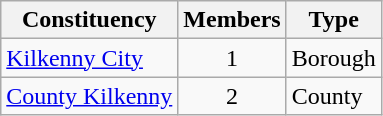<table class="wikitable sortable">
<tr>
<th>Constituency</th>
<th>Members</th>
<th>Type</th>
</tr>
<tr>
<td><a href='#'>Kilkenny City</a></td>
<td align="center">1</td>
<td>Borough</td>
</tr>
<tr>
<td><a href='#'>County Kilkenny</a></td>
<td align="center">2</td>
<td>County</td>
</tr>
</table>
